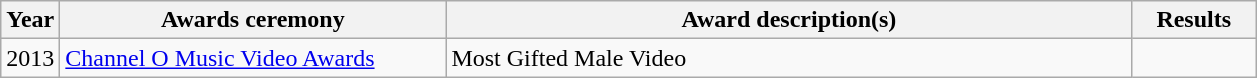<table class="wikitable">
<tr>
<th>Year</th>
<th width="250">Awards ceremony</th>
<th width="450">Award description(s)</th>
<th width="75">Results</th>
</tr>
<tr>
<td rowspan="1">2013</td>
<td rowspan="1"><a href='#'>Channel O Music Video Awards</a></td>
<td>Most Gifted Male Video</td>
<td></td>
</tr>
</table>
